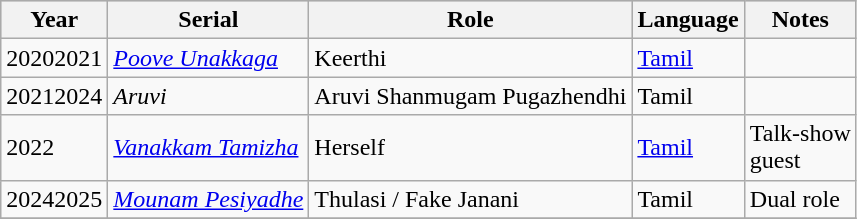<table class="wikitable sortable">
<tr style="background:#ccc; text-align:center;">
<th>Year</th>
<th>Serial</th>
<th>Role</th>
<th>Language</th>
<th class="unsortable">Notes</th>
</tr>
<tr>
<td>20202021</td>
<td><em><a href='#'>Poove Unakkaga</a></em></td>
<td>Keerthi</td>
<td><a href='#'>Tamil</a></td>
<td></td>
</tr>
<tr>
<td>20212024</td>
<td><em>Aruvi</em></td>
<td>Aruvi Shanmugam Pugazhendhi</td>
<td>Tamil</td>
<td></td>
</tr>
<tr>
<td>2022</td>
<td><em><a href='#'>Vanakkam Tamizha</a></em></td>
<td>Herself</td>
<td><a href='#'>Tamil</a></td>
<td>Talk-show<br>guest</td>
</tr>
<tr>
<td>20242025</td>
<td><em><a href='#'>Mounam Pesiyadhe</a></em></td>
<td>Thulasi / Fake Janani</td>
<td>Tamil</td>
<td>Dual role</td>
</tr>
<tr>
</tr>
</table>
